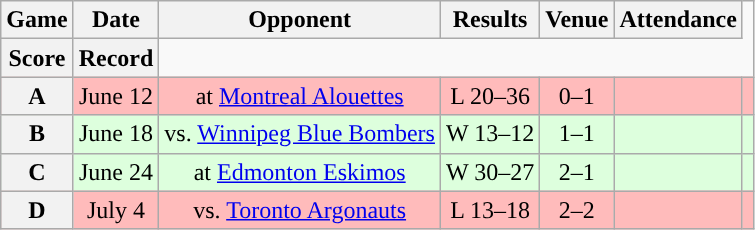<table class="wikitable" style="text-align:center">
<tr>
<th>Game</th>
<th>Date</th>
<th>Opponent</th>
<th>Results</th>
<th>Venue</th>
<th>Attendance</th>
</tr>
<tr>
<th>Score</th>
<th>Record</th>
</tr>
<tr style="background:#ffbbbb">
<th>A</th>
<td>June 12</td>
<td>at <a href='#'>Montreal Alouettes</a></td>
<td>L 20–36</td>
<td>0–1</td>
<td></td>
<td></td>
</tr>
<tr style="background:#ddffdd">
<th>B</th>
<td>June 18</td>
<td>vs. <a href='#'>Winnipeg Blue Bombers</a></td>
<td>W 13–12</td>
<td>1–1</td>
<td></td>
<td></td>
</tr>
<tr style="background:#ddffdd">
<th>C</th>
<td>June 24</td>
<td>at <a href='#'>Edmonton Eskimos</a></td>
<td>W 30–27</td>
<td>2–1</td>
<td></td>
<td></td>
</tr>
<tr style="background:#ffbbbb">
<th>D</th>
<td>July 4</td>
<td>vs. <a href='#'>Toronto Argonauts</a></td>
<td>L 13–18</td>
<td>2–2</td>
<td></td>
<td></td>
</tr>
</table>
